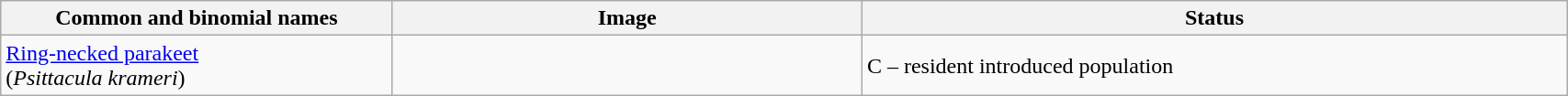<table width=90% class="wikitable">
<tr>
<th width=25%>Common and binomial names</th>
<th width=30%>Image</th>
<th width=45%>Status</th>
</tr>
<tr>
<td><a href='#'>Ring-necked parakeet</a><br>(<em>Psittacula krameri</em>)</td>
<td></td>
<td>C – resident introduced population</td>
</tr>
</table>
